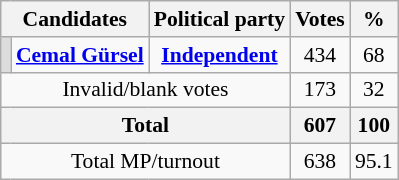<table class="wikitable" style="text-align:center; font-size:90%">
<tr>
<th colspan="2">Candidates</th>
<th>Political party</th>
<th>Votes</th>
<th>%</th>
</tr>
<tr>
<td style="background:#DDDDDD"></td>
<td><strong><a href='#'>Cemal Gürsel</a></strong></td>
<td><strong><a href='#'>Independent</a></strong></td>
<td>434</td>
<td>68</td>
</tr>
<tr>
<td colspan="3">Invalid/blank votes</td>
<td>173</td>
<td>32</td>
</tr>
<tr>
<th colspan="3">Total</th>
<th>607</th>
<th>100</th>
</tr>
<tr>
<td colspan="3">Total MP/turnout</td>
<td>638</td>
<td>95.1</td>
</tr>
</table>
